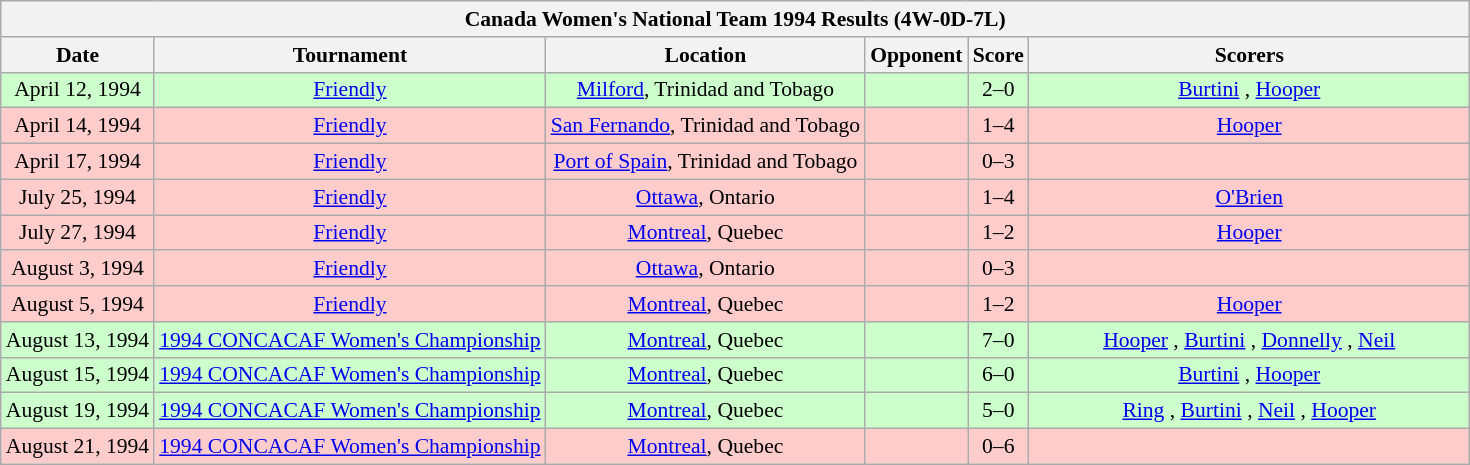<table class="wikitable collapsible collapsed" style="font-size:90%">
<tr>
<th colspan="6"><strong>Canada Women's National Team 1994 Results (4W-0D-7L)</strong></th>
</tr>
<tr>
<th>Date</th>
<th>Tournament</th>
<th>Location</th>
<th>Opponent</th>
<th>Score</th>
<th width=30%>Scorers</th>
</tr>
<tr style="background:#cfc;">
<td style="text-align: center;">April 12, 1994</td>
<td style="text-align: center;"><a href='#'>Friendly</a></td>
<td style="text-align: center;"><a href='#'>Milford</a>, Trinidad and Tobago</td>
<td></td>
<td style="text-align: center;">2–0</td>
<td style="text-align: center;"><a href='#'>Burtini</a> , <a href='#'>Hooper</a> </td>
</tr>
<tr style="background:#fcc;">
<td style="text-align: center;">April 14, 1994</td>
<td style="text-align: center;"><a href='#'>Friendly</a></td>
<td style="text-align: center;"><a href='#'>San Fernando</a>, Trinidad and Tobago</td>
<td></td>
<td style="text-align: center;">1–4</td>
<td style="text-align: center;"><a href='#'>Hooper</a> </td>
</tr>
<tr style="background:#fcc;">
<td style="text-align: center;">April 17, 1994</td>
<td style="text-align: center;"><a href='#'>Friendly</a></td>
<td style="text-align: center;"><a href='#'>Port of Spain</a>, Trinidad and Tobago</td>
<td></td>
<td style="text-align: center;">0–3</td>
<td style="text-align: center;"></td>
</tr>
<tr style="background:#fcc;">
<td style="text-align: center;">July 25, 1994</td>
<td style="text-align: center;"><a href='#'>Friendly</a></td>
<td style="text-align: center;"><a href='#'>Ottawa</a>, Ontario</td>
<td></td>
<td style="text-align: center;">1–4</td>
<td style="text-align: center;"><a href='#'>O'Brien</a> </td>
</tr>
<tr style="background:#fcc;">
<td style="text-align: center;">July 27, 1994</td>
<td style="text-align: center;"><a href='#'>Friendly</a></td>
<td style="text-align: center;"><a href='#'>Montreal</a>, Quebec</td>
<td></td>
<td style="text-align: center;">1–2</td>
<td style="text-align: center;"><a href='#'>Hooper</a> </td>
</tr>
<tr style="background:#fcc;">
<td style="text-align: center;">August 3, 1994</td>
<td style="text-align: center;"><a href='#'>Friendly</a></td>
<td style="text-align: center;"><a href='#'>Ottawa</a>, Ontario</td>
<td></td>
<td style="text-align: center;">0–3</td>
<td style="text-align: center;"></td>
</tr>
<tr style="background:#fcc;">
<td style="text-align: center;">August 5, 1994</td>
<td style="text-align: center;"><a href='#'>Friendly</a></td>
<td style="text-align: center;"><a href='#'>Montreal</a>, Quebec</td>
<td></td>
<td style="text-align: center;">1–2</td>
<td style="text-align: center;"><a href='#'>Hooper</a> </td>
</tr>
<tr style="background:#cfc;">
<td style="text-align: center;">August 13, 1994</td>
<td style="text-align: center;"><a href='#'>1994 CONCACAF Women's Championship</a></td>
<td style="text-align: center;"><a href='#'>Montreal</a>, Quebec</td>
<td></td>
<td style="text-align: center;">7–0</td>
<td style="text-align: center;"><a href='#'>Hooper</a> , <a href='#'>Burtini</a> , <a href='#'>Donnelly</a> , <a href='#'>Neil</a> </td>
</tr>
<tr style="background:#cfc;">
<td style="text-align: center;">August 15, 1994</td>
<td style="text-align: center;"><a href='#'>1994 CONCACAF Women's Championship</a></td>
<td style="text-align: center;"><a href='#'>Montreal</a>, Quebec</td>
<td></td>
<td style="text-align: center;">6–0</td>
<td style="text-align: center;"><a href='#'>Burtini</a> , <a href='#'>Hooper</a> </td>
</tr>
<tr style="background:#cfc;">
<td style="text-align: center;">August 19, 1994</td>
<td style="text-align: center;"><a href='#'>1994 CONCACAF Women's Championship</a></td>
<td style="text-align: center;"><a href='#'>Montreal</a>, Quebec</td>
<td></td>
<td style="text-align: center;">5–0</td>
<td style="text-align: center;"><a href='#'>Ring</a> , <a href='#'>Burtini</a> , <a href='#'>Neil</a> , <a href='#'>Hooper</a> </td>
</tr>
<tr style="background:#fcc;">
<td style="text-align: center;">August 21, 1994</td>
<td style="text-align: center;"><a href='#'>1994 CONCACAF Women's Championship</a></td>
<td style="text-align: center;"><a href='#'>Montreal</a>, Quebec</td>
<td></td>
<td style="text-align: center;">0–6</td>
<td style="text-align: center;"></td>
</tr>
</table>
